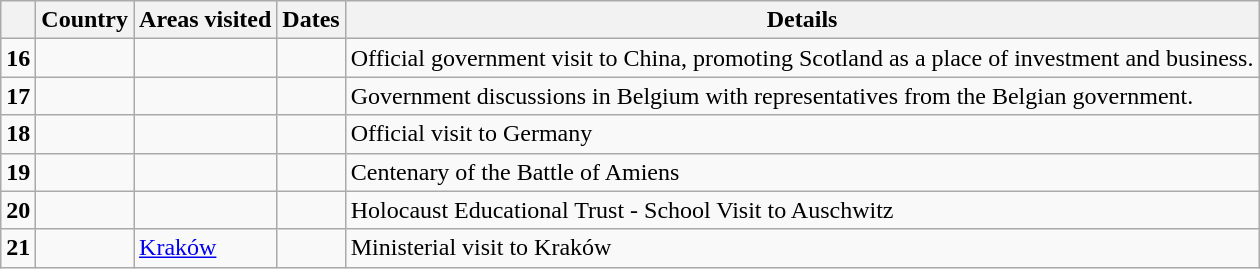<table class="wikitable sortable">
<tr>
<th></th>
<th>Country</th>
<th>Areas visited</th>
<th>Dates</th>
<th class="unsortable">Details</th>
</tr>
<tr>
<td rowspan=1><strong>16</strong></td>
<td></td>
<td></td>
<td></td>
<td>Official government visit to China, promoting Scotland as a place of investment and business.</td>
</tr>
<tr>
<td rowspan=1><strong>17</strong></td>
<td></td>
<td></td>
<td></td>
<td>Government discussions in Belgium with representatives from the Belgian government.</td>
</tr>
<tr>
<td rowspan=1><strong>18</strong></td>
<td></td>
<td></td>
<td></td>
<td>Official visit to Germany</td>
</tr>
<tr>
<td rowspan=1><strong>19</strong></td>
<td></td>
<td></td>
<td></td>
<td>Centenary of the Battle of Amiens</td>
</tr>
<tr>
<td rowspan=1><strong>20</strong></td>
<td></td>
<td></td>
<td></td>
<td>Holocaust Educational Trust - School Visit to Auschwitz</td>
</tr>
<tr>
<td rowspan=1><strong>21</strong></td>
<td></td>
<td><a href='#'>Kraków</a></td>
<td></td>
<td>Ministerial visit to Kraków</td>
</tr>
</table>
